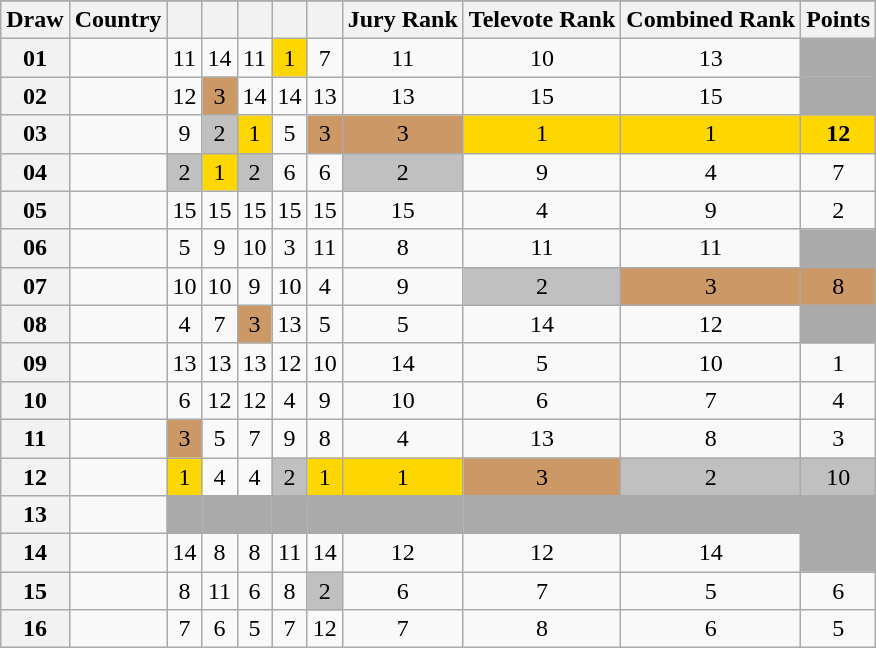<table class="sortable wikitable collapsible plainrowheaders" style="text-align:center;">
<tr>
</tr>
<tr>
<th scope="col">Draw</th>
<th scope="col">Country</th>
<th scope="col"><small></small></th>
<th scope="col"><small></small></th>
<th scope="col"><small></small></th>
<th scope="col"><small></small></th>
<th scope="col"><small></small></th>
<th scope="col">Jury Rank</th>
<th scope="col">Televote Rank</th>
<th scope="col">Combined Rank</th>
<th scope="col">Points</th>
</tr>
<tr>
<th scope="row" style="text-align:center;">01</th>
<td style="text-align:left;"></td>
<td>11</td>
<td>14</td>
<td>11</td>
<td style="background:gold;">1</td>
<td>7</td>
<td>11</td>
<td>10</td>
<td>13</td>
<td style="background:#AAAAAA;"></td>
</tr>
<tr>
<th scope="row" style="text-align:center;">02</th>
<td style="text-align:left;"></td>
<td>12</td>
<td style="background:#CC9966;">3</td>
<td>14</td>
<td>14</td>
<td>13</td>
<td>13</td>
<td>15</td>
<td>15</td>
<td style="background:#AAAAAA;"></td>
</tr>
<tr>
<th scope="row" style="text-align:center;">03</th>
<td style="text-align:left;"></td>
<td>9</td>
<td style="background:silver;">2</td>
<td style="background:gold;">1</td>
<td>5</td>
<td style="background:#CC9966;">3</td>
<td style="background:#CC9966;">3</td>
<td style="background:gold;">1</td>
<td style="background:gold;">1</td>
<td style="background:gold;"><strong>12</strong></td>
</tr>
<tr>
<th scope="row" style="text-align:center;">04</th>
<td style="text-align:left;"></td>
<td style="background:silver;">2</td>
<td style="background:gold;">1</td>
<td style="background:silver;">2</td>
<td>6</td>
<td>6</td>
<td style="background:silver;">2</td>
<td>9</td>
<td>4</td>
<td>7</td>
</tr>
<tr>
<th scope="row" style="text-align:center;">05</th>
<td style="text-align:left;"></td>
<td>15</td>
<td>15</td>
<td>15</td>
<td>15</td>
<td>15</td>
<td>15</td>
<td>4</td>
<td>9</td>
<td>2</td>
</tr>
<tr>
<th scope="row" style="text-align:center;">06</th>
<td style="text-align:left;"></td>
<td>5</td>
<td>9</td>
<td>10</td>
<td>3</td>
<td>11</td>
<td>8</td>
<td>11</td>
<td>11</td>
<td style="background:#AAAAAA;"></td>
</tr>
<tr>
<th scope="row" style="text-align:center;">07</th>
<td style="text-align:left;"></td>
<td>10</td>
<td>10</td>
<td>9</td>
<td>10</td>
<td>4</td>
<td>9</td>
<td style="background:silver;">2</td>
<td style="background:#CC9966;">3</td>
<td style="background:#CC9966;">8</td>
</tr>
<tr>
<th scope="row" style="text-align:center;">08</th>
<td style="text-align:left;"></td>
<td>4</td>
<td>7</td>
<td style="background:#CC9966;">3</td>
<td>13</td>
<td>5</td>
<td>5</td>
<td>14</td>
<td>12</td>
<td style="background:#AAAAAA;"></td>
</tr>
<tr>
<th scope="row" style="text-align:center;">09</th>
<td style="text-align:left;"></td>
<td>13</td>
<td>13</td>
<td>13</td>
<td>12</td>
<td>10</td>
<td>14</td>
<td>5</td>
<td>10</td>
<td>1</td>
</tr>
<tr>
<th scope="row" style="text-align:center;">10</th>
<td style="text-align:left;"></td>
<td>6</td>
<td>12</td>
<td>12</td>
<td>4</td>
<td>9</td>
<td>10</td>
<td>6</td>
<td>7</td>
<td>4</td>
</tr>
<tr>
<th scope="row" style="text-align:center;">11</th>
<td style="text-align:left;"></td>
<td style="background:#CC9966;">3</td>
<td>5</td>
<td>7</td>
<td>9</td>
<td>8</td>
<td>4</td>
<td>13</td>
<td>8</td>
<td>3</td>
</tr>
<tr>
<th scope="row" style="text-align:center;">12</th>
<td style="text-align:left;"></td>
<td style="background:gold;">1</td>
<td>4</td>
<td>4</td>
<td style="background:silver;">2</td>
<td style="background:gold;">1</td>
<td style="background:gold;">1</td>
<td style="background:#CC9966;">3</td>
<td style="background:silver;">2</td>
<td style="background:silver;">10</td>
</tr>
<tr class="sortbottom">
<th scope="row" style="text-align:center;">13</th>
<td style="text-align:left;"></td>
<td style="background:#AAAAAA;"></td>
<td style="background:#AAAAAA;"></td>
<td style="background:#AAAAAA;"></td>
<td style="background:#AAAAAA;"></td>
<td style="background:#AAAAAA;"></td>
<td style="background:#AAAAAA;"></td>
<td style="background:#AAAAAA;"></td>
<td style="background:#AAAAAA;"></td>
<td style="background:#AAAAAA;"></td>
</tr>
<tr>
<th scope="row" style="text-align:center;">14</th>
<td style="text-align:left;"></td>
<td>14</td>
<td>8</td>
<td>8</td>
<td>11</td>
<td>14</td>
<td>12</td>
<td>12</td>
<td>14</td>
<td style="background:#AAAAAA;"></td>
</tr>
<tr>
<th scope="row" style="text-align:center;">15</th>
<td style="text-align:left;"></td>
<td>8</td>
<td>11</td>
<td>6</td>
<td>8</td>
<td style="background:silver;">2</td>
<td>6</td>
<td>7</td>
<td>5</td>
<td>6</td>
</tr>
<tr>
<th scope="row" style="text-align:center;">16</th>
<td style="text-align:left;"></td>
<td>7</td>
<td>6</td>
<td>5</td>
<td>7</td>
<td>12</td>
<td>7</td>
<td>8</td>
<td>6</td>
<td>5</td>
</tr>
</table>
